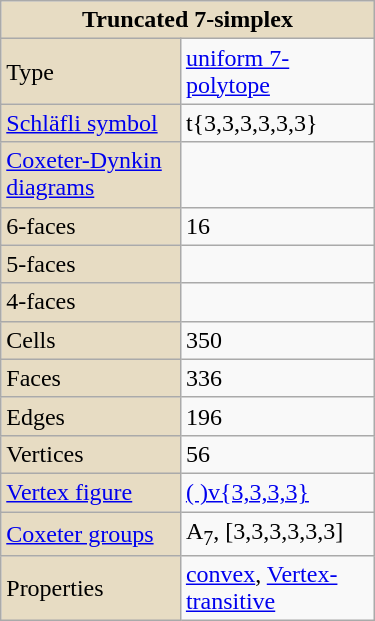<table class="wikitable" align="right" style="margin-left:10px" width="250">
<tr>
<th style="background:#e7dcc3;" colspan="2">Truncated 7-simplex</th>
</tr>
<tr>
<td style="background:#e7dcc3;">Type</td>
<td><a href='#'>uniform 7-polytope</a></td>
</tr>
<tr>
<td style="background:#e7dcc3;"><a href='#'>Schläfli symbol</a></td>
<td>t{3,3,3,3,3,3}</td>
</tr>
<tr>
<td style="background:#e7dcc3;"><a href='#'>Coxeter-Dynkin diagrams</a></td>
<td></td>
</tr>
<tr>
<td style="background:#e7dcc3;">6-faces</td>
<td>16</td>
</tr>
<tr>
<td style="background:#e7dcc3;">5-faces</td>
<td></td>
</tr>
<tr>
<td style="background:#e7dcc3;">4-faces</td>
<td></td>
</tr>
<tr>
<td style="background:#e7dcc3;">Cells</td>
<td>350</td>
</tr>
<tr>
<td style="background:#e7dcc3;">Faces</td>
<td>336</td>
</tr>
<tr>
<td style="background:#e7dcc3;">Edges</td>
<td>196</td>
</tr>
<tr>
<td style="background:#e7dcc3;">Vertices</td>
<td>56</td>
</tr>
<tr>
<td style="background:#e7dcc3;"><a href='#'>Vertex figure</a></td>
<td><a href='#'>( )v{3,3,3,3}</a></td>
</tr>
<tr>
<td style="background:#e7dcc3;"><a href='#'>Coxeter groups</a></td>
<td>A<sub>7</sub>, [3,3,3,3,3,3]</td>
</tr>
<tr>
<td style="background:#e7dcc3;">Properties</td>
<td><a href='#'>convex</a>, <a href='#'>Vertex-transitive</a></td>
</tr>
</table>
